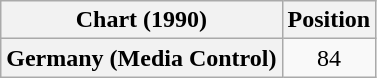<table class="wikitable plainrowheaders" style="text-align:center">
<tr>
<th>Chart (1990)</th>
<th>Position</th>
</tr>
<tr>
<th scope="row">Germany (Media Control)</th>
<td>84</td>
</tr>
</table>
